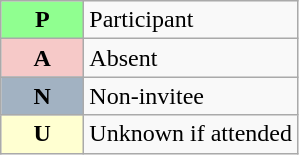<table class="wikitable plainrowheaders" style=text-align:center>
<tr>
<td bgcolor=90ff90 style=width:3em><strong>P</strong></td>
<td align=left>Participant</td>
</tr>
<tr>
<td bgcolor=F6C9C8 style=width:3em><strong>A</strong></td>
<td align=left>Absent</td>
</tr>
<tr>
<td bgcolor=A2B2C2 style=width:3em><strong>N</strong></td>
<td align=left>Non-invitee</td>
</tr>
<tr>
<td bgcolor=FFFFD1 style=width:3em><strong>U</strong></td>
<td align=left>Unknown if attended</td>
</tr>
</table>
